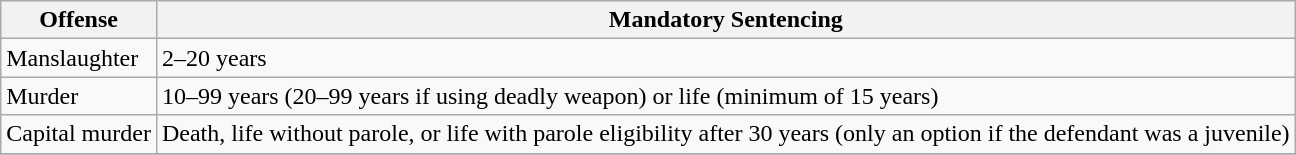<table class="wikitable">
<tr>
<th>Offense</th>
<th>Mandatory Sentencing</th>
</tr>
<tr>
<td>Manslaughter</td>
<td>2–20 years</td>
</tr>
<tr>
<td>Murder</td>
<td>10–99 years (20–99 years if using deadly weapon) or life (minimum of 15 years)</td>
</tr>
<tr>
<td>Capital murder</td>
<td>Death, life without parole, or life with parole eligibility after 30 years (only an option if the defendant was a juvenile)</td>
</tr>
<tr>
</tr>
</table>
